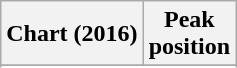<table class="wikitable sortable plainrowheaders" style="text-align:center">
<tr>
<th>Chart (2016)</th>
<th>Peak <br> position</th>
</tr>
<tr>
</tr>
<tr>
</tr>
</table>
